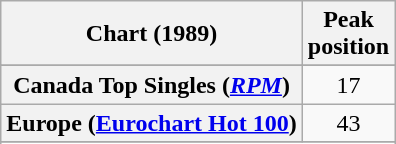<table class="wikitable sortable plainrowheaders">
<tr>
<th>Chart (1989)</th>
<th>Peak<br>position</th>
</tr>
<tr>
</tr>
<tr>
<th scope="row">Canada Top Singles (<em><a href='#'>RPM</a></em>)</th>
<td style="text-align:center;">17</td>
</tr>
<tr>
<th scope="row">Europe (<a href='#'>Eurochart Hot 100</a>)</th>
<td style="text-align:center;">43</td>
</tr>
<tr>
</tr>
<tr>
</tr>
<tr>
</tr>
<tr>
</tr>
<tr>
</tr>
</table>
